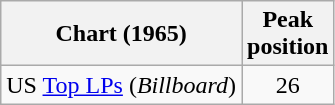<table class="wikitable">
<tr>
<th>Chart (1965)</th>
<th>Peak<br>position</th>
</tr>
<tr>
<td>US <a href='#'>Top LPs</a> (<em>Billboard</em>)</td>
<td align="center">26</td>
</tr>
</table>
